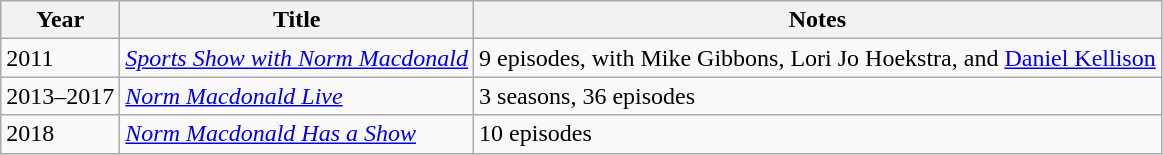<table class="wikitable">
<tr>
<th>Year</th>
<th>Title</th>
<th>Notes</th>
</tr>
<tr>
<td>2011</td>
<td><em><a href='#'>Sports Show with Norm Macdonald</a></em></td>
<td>9 episodes, with Mike Gibbons, Lori Jo Hoekstra, and <a href='#'>Daniel Kellison</a></td>
</tr>
<tr>
<td>2013–2017</td>
<td><em><a href='#'>Norm Macdonald Live</a></em></td>
<td>3 seasons, 36 episodes</td>
</tr>
<tr>
<td>2018</td>
<td><em><a href='#'>Norm Macdonald Has a Show</a></em></td>
<td>10 episodes</td>
</tr>
</table>
